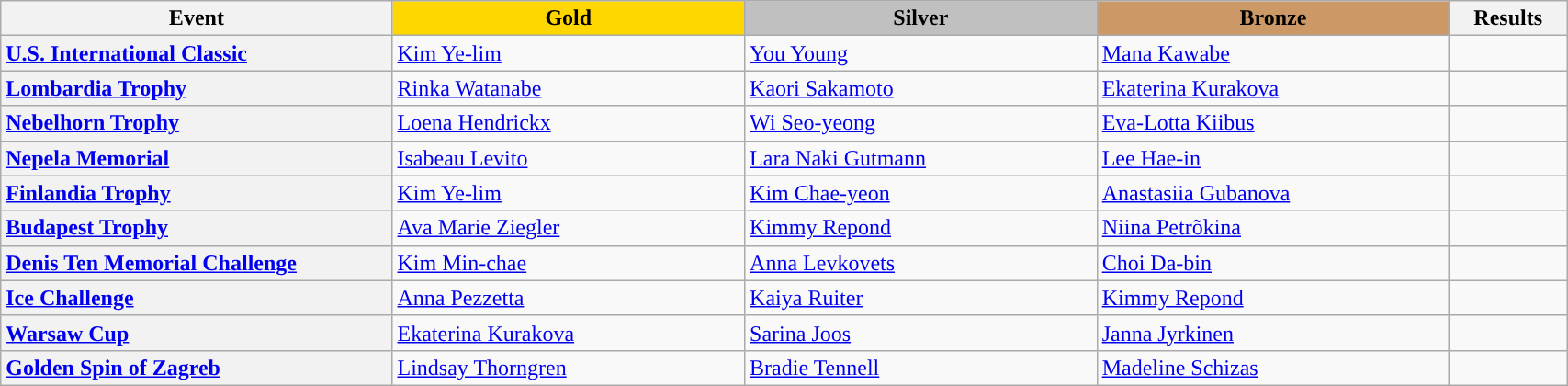<table class="wikitable unsortable" style="text-align:left; width:90%;">
<tr>
<th scope="col" style="text-align:center; width:25%;">Event</th>
<td scope="col" style="text-align:center; width:22.5%; background:gold"><strong>Gold</strong></td>
<td scope="col" style="text-align:center; width:22.5%; background:silver"><strong>Silver</strong></td>
<td scope="col" style="text-align:center; width:22.5%; background:#c96"><strong>Bronze</strong></td>
<th scope="col" style="text-align:center; width:7.5%;">Results</th>
</tr>
<tr>
<th scope="row" style="text-align:left"> <a href='#'>U.S. International Classic</a></th>
<td> <a href='#'>Kim Ye-lim</a></td>
<td> <a href='#'>You Young</a></td>
<td> <a href='#'>Mana Kawabe</a></td>
<td></td>
</tr>
<tr>
<th scope="row" style="text-align:left"> <a href='#'>Lombardia Trophy</a></th>
<td> <a href='#'>Rinka Watanabe</a></td>
<td> <a href='#'>Kaori Sakamoto</a></td>
<td> <a href='#'>Ekaterina Kurakova</a></td>
<td></td>
</tr>
<tr>
<th scope="row" style="text-align:left"> <a href='#'>Nebelhorn Trophy</a></th>
<td> <a href='#'>Loena Hendrickx</a></td>
<td> <a href='#'>Wi Seo-yeong</a></td>
<td> <a href='#'>Eva-Lotta Kiibus</a></td>
<td></td>
</tr>
<tr>
<th scope="row" style="text-align:left"> <a href='#'>Nepela Memorial</a></th>
<td> <a href='#'>Isabeau Levito</a></td>
<td> <a href='#'>Lara Naki Gutmann</a></td>
<td> <a href='#'>Lee Hae-in</a></td>
<td></td>
</tr>
<tr>
<th scope="row" style="text-align:left"> <a href='#'>Finlandia Trophy</a></th>
<td> <a href='#'>Kim Ye-lim</a></td>
<td> <a href='#'>Kim Chae-yeon</a></td>
<td> <a href='#'>Anastasiia Gubanova</a></td>
<td></td>
</tr>
<tr>
<th scope="row" style="text-align:left"> <a href='#'>Budapest Trophy</a></th>
<td> <a href='#'>Ava Marie Ziegler</a></td>
<td> <a href='#'>Kimmy Repond</a></td>
<td> <a href='#'>Niina Petrõkina</a></td>
<td></td>
</tr>
<tr>
<th scope="row" style="text-align:left"> <a href='#'>Denis Ten Memorial Challenge</a></th>
<td> <a href='#'>Kim Min-chae</a></td>
<td> <a href='#'>Anna Levkovets</a></td>
<td> <a href='#'>Choi Da-bin</a></td>
<td></td>
</tr>
<tr>
<th scope="row" style="text-align:left"> <a href='#'>Ice Challenge</a></th>
<td> <a href='#'>Anna Pezzetta</a></td>
<td> <a href='#'>Kaiya Ruiter</a></td>
<td> <a href='#'>Kimmy Repond</a></td>
<td> </td>
</tr>
<tr>
<th scope="row" style="text-align:left"> <a href='#'>Warsaw Cup</a></th>
<td> <a href='#'>Ekaterina Kurakova</a></td>
<td> <a href='#'>Sarina Joos</a></td>
<td> <a href='#'>Janna Jyrkinen</a></td>
<td></td>
</tr>
<tr>
<th scope="row" style="text-align:left"> <a href='#'>Golden Spin of Zagreb</a></th>
<td> <a href='#'>Lindsay Thorngren</a></td>
<td> <a href='#'>Bradie Tennell</a></td>
<td> <a href='#'>Madeline Schizas</a></td>
<td></td>
</tr>
</table>
